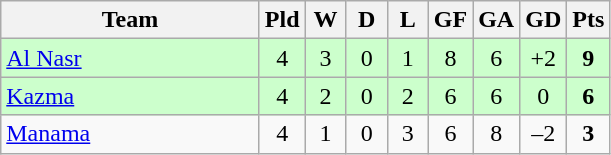<table class="wikitable" style="text-align:center;">
<tr>
<th width=165>Team</th>
<th width=20>Pld</th>
<th width=20>W</th>
<th width=20>D</th>
<th width=20>L</th>
<th width=20>GF</th>
<th width=20>GA</th>
<th width=20>GD</th>
<th width=20>Pts</th>
</tr>
<tr bgcolor=ccffcc>
<td style="text-align:left;"> <a href='#'>Al Nasr</a></td>
<td>4</td>
<td>3</td>
<td>0</td>
<td>1</td>
<td>8</td>
<td>6</td>
<td>+2</td>
<td><strong>9</strong></td>
</tr>
<tr bgcolor=ccffcc>
<td style="text-align:left;"> <a href='#'>Kazma</a></td>
<td>4</td>
<td>2</td>
<td>0</td>
<td>2</td>
<td>6</td>
<td>6</td>
<td>0</td>
<td><strong>6</strong></td>
</tr>
<tr>
<td style="text-align:left;"> <a href='#'>Manama</a></td>
<td>4</td>
<td>1</td>
<td>0</td>
<td>3</td>
<td>6</td>
<td>8</td>
<td>–2</td>
<td><strong>3</strong></td>
</tr>
</table>
